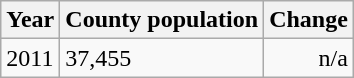<table class="wikitable">
<tr>
<th>Year</th>
<th>County population</th>
<th>Change</th>
</tr>
<tr>
<td>2011</td>
<td>37,455</td>
<td align="right">n/a</td>
</tr>
</table>
